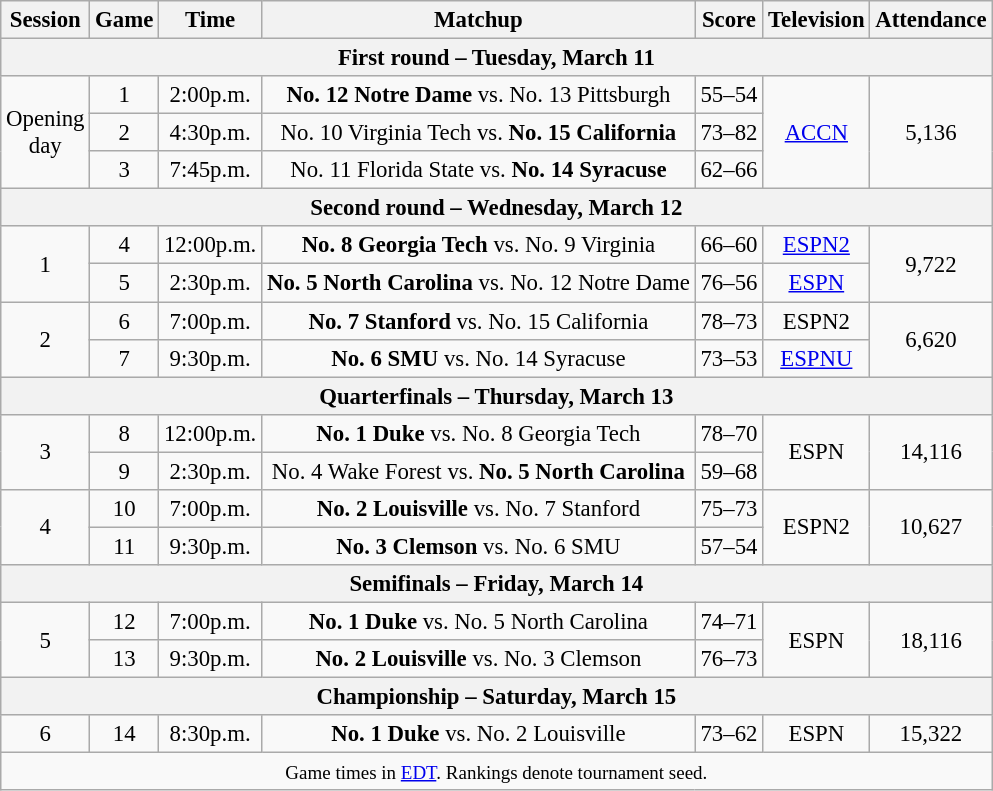<table class="wikitable" style="font-size: 95%;text-align:center">
<tr>
<th>Session</th>
<th>Game</th>
<th>Time</th>
<th>Matchup</th>
<th>Score</th>
<th>Television</th>
<th>Attendance</th>
</tr>
<tr>
<th colspan="7">First round – Tuesday, March 11</th>
</tr>
<tr>
<td rowspan="3">Opening<br>day</td>
<td>1</td>
<td>2:00p.m.</td>
<td><strong>No. 12 Notre Dame</strong> vs. No. 13 Pittsburgh</td>
<td>55–54</td>
<td rowspan="3"><a href='#'>ACCN</a></td>
<td rowspan="3">5,136</td>
</tr>
<tr>
<td>2</td>
<td>4:30p.m.</td>
<td>No. 10 Virginia Tech vs. <strong>No. 15 California</strong></td>
<td>73–82 </td>
</tr>
<tr>
<td>3</td>
<td>7:45p.m.</td>
<td>No. 11 Florida State vs. <strong>No. 14 Syracuse</strong></td>
<td>62–66</td>
</tr>
<tr>
<th colspan="7">Second round – Wednesday, March 12</th>
</tr>
<tr>
<td rowspan="2">1</td>
<td>4</td>
<td>12:00p.m.</td>
<td><strong>No. 8 Georgia Tech</strong> vs. No. 9 Virginia</td>
<td>66–60</td>
<td><a href='#'>ESPN2</a></td>
<td rowspan="2">9,722</td>
</tr>
<tr>
<td>5</td>
<td>2:30p.m.</td>
<td><strong>No. 5 North Carolina</strong> vs. No. 12 Notre Dame</td>
<td>76–56</td>
<td><a href='#'>ESPN</a></td>
</tr>
<tr>
<td rowspan="2">2</td>
<td>6</td>
<td>7:00p.m.</td>
<td><strong>No. 7 Stanford</strong> vs. No. 15 California</td>
<td>78–73</td>
<td>ESPN2</td>
<td rowspan="2">6,620</td>
</tr>
<tr>
<td>7</td>
<td>9:30p.m.</td>
<td><strong>No. 6 SMU</strong> vs. No. 14 Syracuse</td>
<td>73–53</td>
<td><a href='#'>ESPNU</a></td>
</tr>
<tr>
<th colspan="7">Quarterfinals – Thursday, March 13</th>
</tr>
<tr>
<td rowspan="2">3</td>
<td>8</td>
<td>12:00p.m.</td>
<td><strong>No. 1 Duke</strong> vs. No. 8 Georgia Tech</td>
<td>78–70</td>
<td rowspan="2">ESPN</td>
<td rowspan="2">14,116</td>
</tr>
<tr>
<td>9</td>
<td>2:30p.m.</td>
<td>No. 4 Wake Forest vs. <strong>No. 5 North Carolina</strong></td>
<td>59–68</td>
</tr>
<tr>
<td rowspan="2">4</td>
<td>10</td>
<td>7:00p.m.</td>
<td><strong>No. 2 Louisville</strong> vs. No. 7 Stanford</td>
<td>75–73</td>
<td rowspan="2">ESPN2</td>
<td rowspan="2">10,627</td>
</tr>
<tr>
<td>11</td>
<td>9:30p.m.</td>
<td><strong>No. 3 Clemson</strong> vs. No. 6 SMU</td>
<td>57–54</td>
</tr>
<tr>
<th colspan="7">Semifinals – Friday, March 14</th>
</tr>
<tr>
<td rowspan="2">5</td>
<td>12</td>
<td>7:00p.m.</td>
<td><strong>No. 1 Duke</strong> vs. No. 5 North Carolina</td>
<td>74–71</td>
<td rowspan="2">ESPN</td>
<td rowspan="2">18,116</td>
</tr>
<tr>
<td>13</td>
<td>9:30p.m.</td>
<td><strong>No. 2 Louisville</strong> vs. No. 3 Clemson</td>
<td>76–73</td>
</tr>
<tr>
<th colspan="7">Championship – Saturday, March 15</th>
</tr>
<tr>
<td>6</td>
<td>14</td>
<td>8:30p.m.</td>
<td><strong>No. 1 Duke</strong> vs. No. 2 Louisville</td>
<td>73–62</td>
<td>ESPN</td>
<td>15,322</td>
</tr>
<tr>
<td colspan="7"><small>Game times in <a href='#'>EDT</a>. Rankings denote tournament seed.</small></td>
</tr>
</table>
